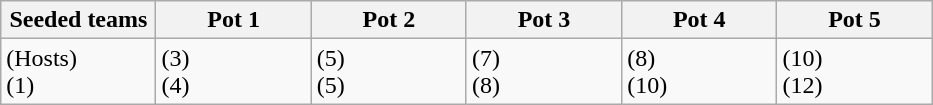<table class="wikitable">
<tr>
<th width=16%>Seeded teams</th>
<th width=16%>Pot 1</th>
<th width=16%>Pot 2</th>
<th width=16%>Pot 3</th>
<th width=16%>Pot 4</th>
<th width=16%>Pot 5</th>
</tr>
<tr>
<td> (Hosts)<br> (1)</td>
<td> (3)<br> (4)</td>
<td> (5)<br> (5)</td>
<td> (7)<br> (8)</td>
<td> (8)<br> (10)</td>
<td> (10)<br> (12)</td>
</tr>
</table>
